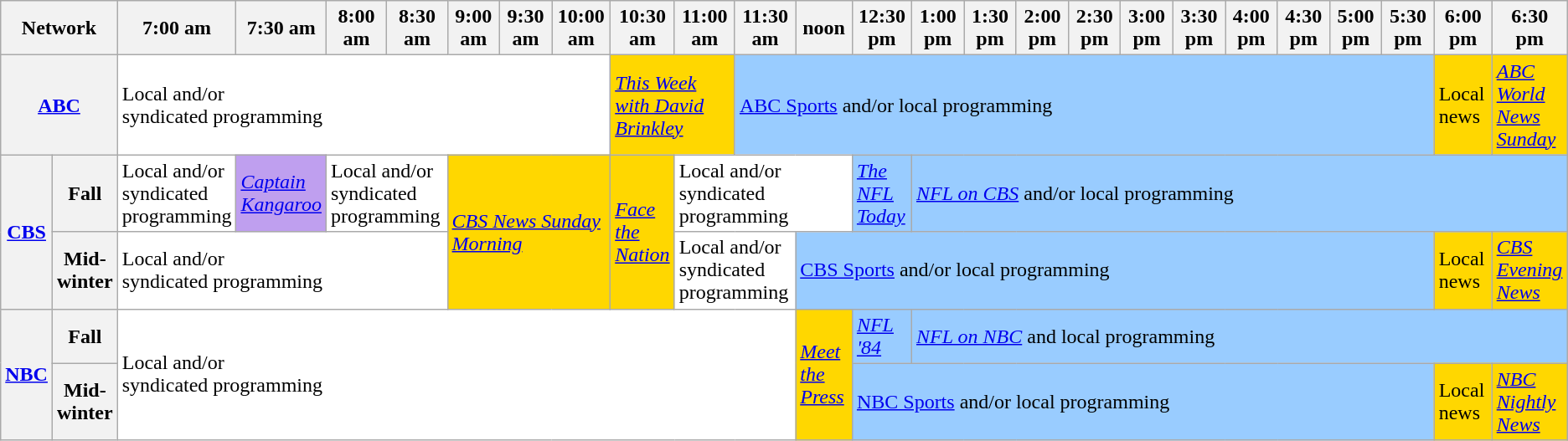<table class=wikitable>
<tr>
<th width="1.5%" bgcolor="#C0C0C0" colspan="2">Network</th>
<th width="4%" bgcolor="#C0C0C0">7:00 am</th>
<th width="4%" bgcolor="#C0C0C0">7:30 am</th>
<th width="4%" bgcolor="#C0C0C0">8:00 am</th>
<th width="4%" bgcolor="#C0C0C0">8:30 am</th>
<th width="4%" bgcolor="#C0C0C0">9:00 am</th>
<th width="4%" bgcolor="#C0C0C0">9:30 am</th>
<th width="4%" bgcolor="#C0C0C0">10:00 am</th>
<th width="4%" bgcolor="#C0C0C0">10:30 am</th>
<th width="4%" bgcolor="#C0C0C0">11:00 am</th>
<th width="4%" bgcolor="#C0C0C0">11:30 am</th>
<th width="4%" bgcolor="#C0C0C0">noon</th>
<th width="4%" bgcolor="#C0C0C0">12:30 pm</th>
<th width="4%" bgcolor="#C0C0C0">1:00 pm</th>
<th width="4%" bgcolor="#C0C0C0">1:30 pm</th>
<th width="4%" bgcolor="#C0C0C0">2:00 pm</th>
<th width="4%" bgcolor="#C0C0C0">2:30 pm</th>
<th width="4%" bgcolor="#C0C0C0">3:00 pm</th>
<th width="4%" bgcolor="#C0C0C0">3:30 pm</th>
<th width="4%" bgcolor="#C0C0C0">4:00 pm</th>
<th width="4%" bgcolor="#C0C0C0">4:30 pm</th>
<th width="4%" bgcolor="#C0C0C0">5:00 pm</th>
<th width="4%" bgcolor="#C0C0C0">5:30 pm</th>
<th width="4%" bgcolor="#C0C0C0">6:00 pm</th>
<th width="4%" bgcolor="#C0C0C0">6:30 pm</th>
</tr>
<tr>
<th bgcolor="#C0C0C0" colspan="2"><a href='#'>ABC</a></th>
<td bgcolor="white" colspan="7">Local and/or<br>syndicated programming</td>
<td bgcolor="gold" colspan="2"><em><a href='#'>This Week with David Brinkley</a></em></td>
<td bgcolor="99ccff" colspan="13"><a href='#'>ABC Sports</a> and/or local programming</td>
<td bgcolor="gold">Local news</td>
<td bgcolor="gold"><em><a href='#'>ABC World News Sunday</a></em></td>
</tr>
<tr>
<th bgcolor="#C0C0C0" rowspan="2"><a href='#'>CBS</a></th>
<th>Fall</th>
<td bgcolor=white rowspan=1>Local and/or<br>syndicated programming</td>
<td bgcolor=bf9fef><em><a href='#'>Captain Kangaroo</a></em></td>
<td bgcolor="white" rowspan="1"colspan="2">Local and/or<br>syndicated programming</td>
<td bgcolor="gold" rowspan="2"colspan="3"><em><a href='#'>CBS News Sunday Morning</a></em></td>
<td bgcolor="gold" rowspan="2"colspan="1"><em><a href='#'>Face the Nation</a></em></td>
<td bgcolor="white" rowspan="1"colspan="3">Local and/or<br>syndicated programming</td>
<td bgcolor="99ccff" rowspan="1"><em><a href='#'>The NFL Today</a></em></td>
<td bgcolor="99ccff" colspan="12" rowspan="1"><em><a href='#'>NFL on CBS</a></em> and/or local programming</td>
</tr>
<tr>
<th>Mid-winter</th>
<td bgcolor=white rowspan=1 colspan=4>Local and/or<br>syndicated programming</td>
<td bgcolor="white" rowspan="1"colspan="2">Local and/or<br>syndicated programming</td>
<td bgcolor="99ccff" rowspan="1"colspan="12"><a href='#'>CBS Sports</a> and/or local programming</td>
<td bgcolor="gold"rowspan="1">Local news</td>
<td bgcolor="gold"rowspan="1"><em><a href='#'>CBS Evening News</a></em></td>
</tr>
<tr>
<th bgcolor="#C0C0C0" rowspan="2"><a href='#'>NBC</a></th>
<th>Fall</th>
<td bgcolor="white" colspan="10" rowspan="2">Local and/or<br>syndicated programming</td>
<td bgcolor="gold" rowspan="2"><em><a href='#'>Meet the Press</a></em></td>
<td bgcolor="99ccff" rowspan="1"><em><a href='#'>NFL '84</a></em></td>
<td bgcolor="99ccff" colspan="12" rowspan="1"><em><a href='#'>NFL on NBC</a></em> and local programming</td>
</tr>
<tr>
<th>Mid-winter</th>
<td bgcolor="99ccff" colspan="11" rowspan="1"><a href='#'>NBC Sports</a> and/or local programming</td>
<td bgcolor="gold" rowspan="1">Local news</td>
<td bgcolor="gold" rowspan="1"><em><a href='#'>NBC Nightly News</a></em></td>
</tr>
</table>
